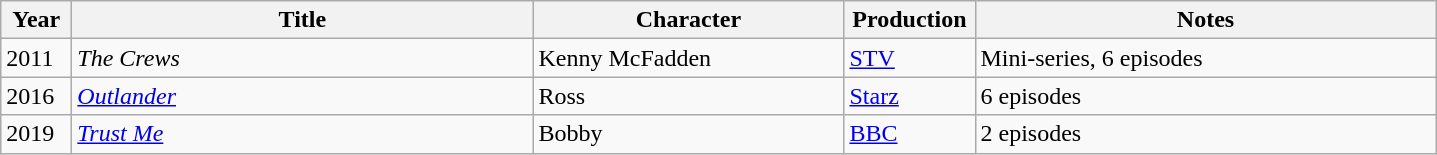<table class="wikitable">
<tr>
<th scope="col" width="40">Year</th>
<th scope="col" width="300">Title</th>
<th scope="col" width="200">Character</th>
<th scope="col" width="80">Production</th>
<th scope="col" width="300">Notes</th>
</tr>
<tr>
<td>2011</td>
<td><em>The Crews</em></td>
<td>Kenny McFadden</td>
<td><a href='#'>STV</a></td>
<td>Mini-series, 6 episodes</td>
</tr>
<tr>
<td>2016</td>
<td><em><a href='#'>Outlander</a></em></td>
<td>Ross</td>
<td><a href='#'>Starz</a></td>
<td>6 episodes</td>
</tr>
<tr>
<td>2019</td>
<td><em><a href='#'>Trust Me</a></em></td>
<td>Bobby</td>
<td><a href='#'>BBC</a></td>
<td>2 episodes</td>
</tr>
</table>
